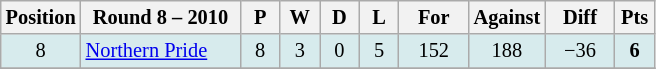<table class="wikitable" style="text-align:center; font-size:85%;">
<tr>
<th width=40 abbr="Position">Position</th>
<th width=100>Round 8 – 2010</th>
<th width=20 abbr="Played">P</th>
<th width=20 abbr="Won">W</th>
<th width=20 abbr="Drawn">D</th>
<th width=20 abbr="Lost">L</th>
<th width=40 abbr="Points for">For</th>
<th width=40 abbr="Points against">Against</th>
<th width=40 abbr="Points difference">Diff</th>
<th width=20 abbr="Points">Pts</th>
</tr>
<tr style="background: #d7ebed;">
<td>8</td>
<td style="text-align:left;"> <a href='#'>Northern Pride</a></td>
<td>8</td>
<td>3</td>
<td>0</td>
<td>5</td>
<td>152</td>
<td>188</td>
<td>−36</td>
<td><strong>6</strong></td>
</tr>
<tr>
</tr>
</table>
